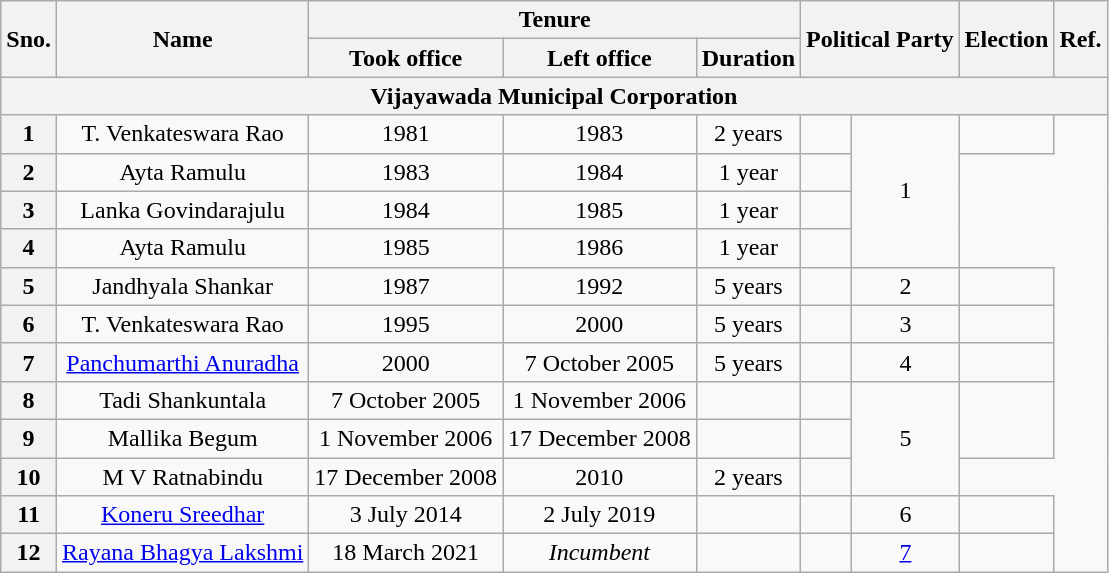<table class="wikitable" style="text-align:center">
<tr>
<th rowspan=2>Sno.</th>
<th rowspan=2>Name</th>
<th colspan=3>Tenure</th>
<th rowspan=2 colspan=2>Political Party</th>
<th rowspan=2>Election</th>
<th rowspan=2>Ref.</th>
</tr>
<tr>
<th>Took office</th>
<th>Left office</th>
<th>Duration</th>
</tr>
<tr>
<th colspan=9>Vijayawada Municipal Corporation</th>
</tr>
<tr>
<th>1</th>
<td>T. Venkateswara Rao</td>
<td>1981</td>
<td>1983</td>
<td>2 years</td>
<td></td>
<td rowspan=4>1</td>
<td></td>
</tr>
<tr>
<th>2</th>
<td>Ayta Ramulu</td>
<td>1983</td>
<td>1984</td>
<td>1 year</td>
<td></td>
</tr>
<tr>
<th>3</th>
<td>Lanka Govindarajulu</td>
<td>1984</td>
<td>1985</td>
<td>1 year</td>
<td></td>
</tr>
<tr>
<th>4</th>
<td>Ayta Ramulu</td>
<td>1985</td>
<td>1986</td>
<td>1 year</td>
<td></td>
</tr>
<tr>
<th>5</th>
<td>Jandhyala Shankar</td>
<td>1987</td>
<td>1992</td>
<td>5 years</td>
<td></td>
<td>2</td>
<td></td>
</tr>
<tr>
<th>6</th>
<td>T. Venkateswara Rao</td>
<td>1995</td>
<td>2000</td>
<td>5 years</td>
<td></td>
<td>3</td>
<td></td>
</tr>
<tr>
<th>7</th>
<td><a href='#'>Panchumarthi Anuradha</a></td>
<td>2000</td>
<td>7 October 2005</td>
<td>5 years</td>
<td></td>
<td>4</td>
<td></td>
</tr>
<tr>
<th>8</th>
<td>Tadi Shankuntala</td>
<td>7 October 2005</td>
<td>1 November 2006</td>
<td></td>
<td></td>
<td rowspan=3>5</td>
<td rowspan="2"></td>
</tr>
<tr>
<th>9</th>
<td>Mallika Begum</td>
<td>1 November 2006</td>
<td>17 December 2008</td>
<td></td>
</tr>
<tr>
<th>10</th>
<td>M V Ratnabindu</td>
<td>17 December 2008</td>
<td>2010</td>
<td>2 years</td>
<td></td>
</tr>
<tr>
<th>11</th>
<td><a href='#'>Koneru Sreedhar</a></td>
<td>3 July 2014</td>
<td>2 July 2019</td>
<td></td>
<td></td>
<td>6</td>
<td></td>
</tr>
<tr>
<th>12</th>
<td><a href='#'>Rayana Bhagya Lakshmi</a></td>
<td>18 March 2021</td>
<td><em>Incumbent</em></td>
<td></td>
<td></td>
<td><a href='#'>7</a></td>
<td></td>
</tr>
</table>
